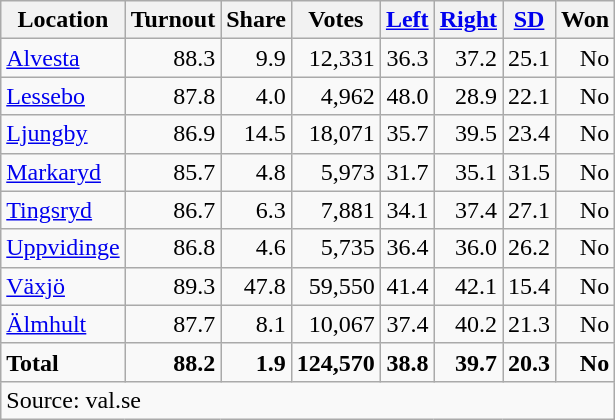<table class="wikitable sortable" style=text-align:right>
<tr>
<th>Location</th>
<th>Turnout</th>
<th>Share</th>
<th>Votes</th>
<th><a href='#'>Left</a></th>
<th><a href='#'>Right</a></th>
<th><a href='#'>SD</a></th>
<th>Won</th>
</tr>
<tr>
<td align=left><a href='#'>Alvesta</a></td>
<td>88.3</td>
<td>9.9</td>
<td>12,331</td>
<td>36.3</td>
<td>37.2</td>
<td>25.1</td>
<td>No</td>
</tr>
<tr>
<td align=left><a href='#'>Lessebo</a></td>
<td>87.8</td>
<td>4.0</td>
<td>4,962</td>
<td>48.0</td>
<td>28.9</td>
<td>22.1</td>
<td>No</td>
</tr>
<tr>
<td align=left><a href='#'>Ljungby</a></td>
<td>86.9</td>
<td>14.5</td>
<td>18,071</td>
<td>35.7</td>
<td>39.5</td>
<td>23.4</td>
<td>No</td>
</tr>
<tr>
<td align=left><a href='#'>Markaryd</a></td>
<td>85.7</td>
<td>4.8</td>
<td>5,973</td>
<td>31.7</td>
<td>35.1</td>
<td>31.5</td>
<td>No</td>
</tr>
<tr>
<td align=left><a href='#'>Tingsryd</a></td>
<td>86.7</td>
<td>6.3</td>
<td>7,881</td>
<td>34.1</td>
<td>37.4</td>
<td>27.1</td>
<td>No</td>
</tr>
<tr>
<td align=left><a href='#'>Uppvidinge</a></td>
<td>86.8</td>
<td>4.6</td>
<td>5,735</td>
<td>36.4</td>
<td>36.0</td>
<td>26.2</td>
<td>No</td>
</tr>
<tr>
<td align=left><a href='#'>Växjö</a></td>
<td>89.3</td>
<td>47.8</td>
<td>59,550</td>
<td>41.4</td>
<td>42.1</td>
<td>15.4</td>
<td>No</td>
</tr>
<tr>
<td align=left><a href='#'>Älmhult</a></td>
<td>87.7</td>
<td>8.1</td>
<td>10,067</td>
<td>37.4</td>
<td>40.2</td>
<td>21.3</td>
<td>No</td>
</tr>
<tr>
<td align=left><strong>Total</strong></td>
<td><strong>88.2</strong></td>
<td><strong>1.9</strong></td>
<td><strong>124,570</strong></td>
<td><strong>38.8</strong></td>
<td><strong>39.7</strong></td>
<td><strong>20.3</strong></td>
<td><strong>No</strong></td>
</tr>
<tr>
<td align=left colspan=8>Source: val.se</td>
</tr>
</table>
